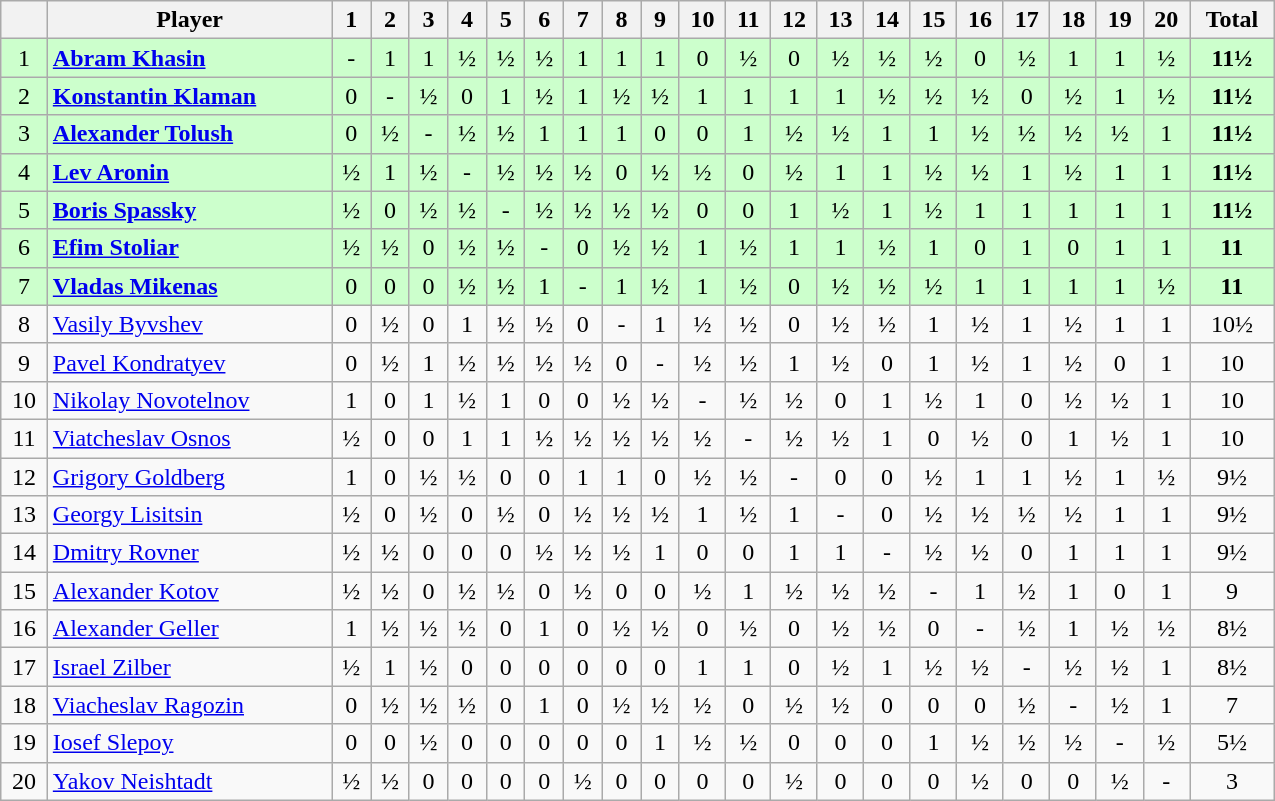<table class="wikitable" border="1" width="850px">
<tr>
<th></th>
<th>Player</th>
<th>1</th>
<th>2</th>
<th>3</th>
<th>4</th>
<th>5</th>
<th>6</th>
<th>7</th>
<th>8</th>
<th>9</th>
<th>10</th>
<th>11</th>
<th>12</th>
<th>13</th>
<th>14</th>
<th>15</th>
<th>16</th>
<th>17</th>
<th>18</th>
<th>19</th>
<th>20</th>
<th>Total</th>
</tr>
<tr align=center style="background:#ccffcc;">
<td>1</td>
<td align=left> <strong><a href='#'>Abram Khasin</a></strong></td>
<td>-</td>
<td>1</td>
<td>1</td>
<td>½</td>
<td>½</td>
<td>½</td>
<td>1</td>
<td>1</td>
<td>1</td>
<td>0</td>
<td>½</td>
<td>0</td>
<td>½</td>
<td>½</td>
<td>½</td>
<td>0</td>
<td>½</td>
<td>1</td>
<td>1</td>
<td>½</td>
<td align=center><strong>11½</strong></td>
</tr>
<tr align=center style="background:#ccffcc;">
<td>2</td>
<td align=left> <strong><a href='#'>Konstantin Klaman</a></strong></td>
<td>0</td>
<td>-</td>
<td>½</td>
<td>0</td>
<td>1</td>
<td>½</td>
<td>1</td>
<td>½</td>
<td>½</td>
<td>1</td>
<td>1</td>
<td>1</td>
<td>1</td>
<td>½</td>
<td>½</td>
<td>½</td>
<td>0</td>
<td>½</td>
<td>1</td>
<td>½</td>
<td align=center><strong>11½</strong></td>
</tr>
<tr align=center style="background:#ccffcc;">
<td>3</td>
<td align=left> <strong><a href='#'>Alexander Tolush</a></strong></td>
<td>0</td>
<td>½</td>
<td>-</td>
<td>½</td>
<td>½</td>
<td>1</td>
<td>1</td>
<td>1</td>
<td>0</td>
<td>0</td>
<td>1</td>
<td>½</td>
<td>½</td>
<td>1</td>
<td>1</td>
<td>½</td>
<td>½</td>
<td>½</td>
<td>½</td>
<td>1</td>
<td align=center><strong>11½</strong></td>
</tr>
<tr align=center style="background:#ccffcc;">
<td>4</td>
<td align=left> <strong><a href='#'>Lev Aronin</a></strong></td>
<td>½</td>
<td>1</td>
<td>½</td>
<td>-</td>
<td>½</td>
<td>½</td>
<td>½</td>
<td>0</td>
<td>½</td>
<td>½</td>
<td>0</td>
<td>½</td>
<td>1</td>
<td>1</td>
<td>½</td>
<td>½</td>
<td>1</td>
<td>½</td>
<td>1</td>
<td>1</td>
<td align=center><strong>11½</strong></td>
</tr>
<tr align=center style="background:#ccffcc;">
<td>5</td>
<td align=left> <strong><a href='#'>Boris Spassky</a></strong></td>
<td>½</td>
<td>0</td>
<td>½</td>
<td>½</td>
<td>-</td>
<td>½</td>
<td>½</td>
<td>½</td>
<td>½</td>
<td>0</td>
<td>0</td>
<td>1</td>
<td>½</td>
<td>1</td>
<td>½</td>
<td>1</td>
<td>1</td>
<td>1</td>
<td>1</td>
<td>1</td>
<td align=center><strong>11½</strong></td>
</tr>
<tr align=center style="background:#ccffcc;">
<td>6</td>
<td align=left> <strong><a href='#'>Efim Stoliar</a></strong></td>
<td>½</td>
<td>½</td>
<td>0</td>
<td>½</td>
<td>½</td>
<td>-</td>
<td>0</td>
<td>½</td>
<td>½</td>
<td>1</td>
<td>½</td>
<td>1</td>
<td>1</td>
<td>½</td>
<td>1</td>
<td>0</td>
<td>1</td>
<td>0</td>
<td>1</td>
<td>1</td>
<td align=center><strong>11</strong></td>
</tr>
<tr align=center style="background:#ccffcc;">
<td>7</td>
<td align=left> <strong><a href='#'>Vladas Mikenas</a></strong></td>
<td>0</td>
<td>0</td>
<td>0</td>
<td>½</td>
<td>½</td>
<td>1</td>
<td>-</td>
<td>1</td>
<td>½</td>
<td>1</td>
<td>½</td>
<td>0</td>
<td>½</td>
<td>½</td>
<td>½</td>
<td>1</td>
<td>1</td>
<td>1</td>
<td>1</td>
<td>½</td>
<td align=center><strong>11</strong></td>
</tr>
<tr align=center>
<td>8</td>
<td align=left> <a href='#'>Vasily Byvshev</a></td>
<td>0</td>
<td>½</td>
<td>0</td>
<td>1</td>
<td>½</td>
<td>½</td>
<td>0</td>
<td>-</td>
<td>1</td>
<td>½</td>
<td>½</td>
<td>0</td>
<td>½</td>
<td>½</td>
<td>1</td>
<td>½</td>
<td>1</td>
<td>½</td>
<td>1</td>
<td>1</td>
<td align=center>10½</td>
</tr>
<tr align=center>
<td>9</td>
<td align=left> <a href='#'>Pavel Kondratyev</a></td>
<td>0</td>
<td>½</td>
<td>1</td>
<td>½</td>
<td>½</td>
<td>½</td>
<td>½</td>
<td>0</td>
<td>-</td>
<td>½</td>
<td>½</td>
<td>1</td>
<td>½</td>
<td>0</td>
<td>1</td>
<td>½</td>
<td>1</td>
<td>½</td>
<td>0</td>
<td>1</td>
<td align=center>10</td>
</tr>
<tr align=center>
<td>10</td>
<td align=left> <a href='#'>Nikolay Novotelnov</a></td>
<td>1</td>
<td>0</td>
<td>1</td>
<td>½</td>
<td>1</td>
<td>0</td>
<td>0</td>
<td>½</td>
<td>½</td>
<td>-</td>
<td>½</td>
<td>½</td>
<td>0</td>
<td>1</td>
<td>½</td>
<td>1</td>
<td>0</td>
<td>½</td>
<td>½</td>
<td>1</td>
<td align=center>10</td>
</tr>
<tr align=center>
<td>11</td>
<td align=left> <a href='#'>Viatcheslav Osnos</a></td>
<td>½</td>
<td>0</td>
<td>0</td>
<td>1</td>
<td>1</td>
<td>½</td>
<td>½</td>
<td>½</td>
<td>½</td>
<td>½</td>
<td>-</td>
<td>½</td>
<td>½</td>
<td>1</td>
<td>0</td>
<td>½</td>
<td>0</td>
<td>1</td>
<td>½</td>
<td>1</td>
<td align=center>10</td>
</tr>
<tr align=center>
<td>12</td>
<td align=left> <a href='#'>Grigory Goldberg</a></td>
<td>1</td>
<td>0</td>
<td>½</td>
<td>½</td>
<td>0</td>
<td>0</td>
<td>1</td>
<td>1</td>
<td>0</td>
<td>½</td>
<td>½</td>
<td>-</td>
<td>0</td>
<td>0</td>
<td>½</td>
<td>1</td>
<td>1</td>
<td>½</td>
<td>1</td>
<td>½</td>
<td align=center>9½</td>
</tr>
<tr align=center>
<td>13</td>
<td align=left> <a href='#'>Georgy Lisitsin</a></td>
<td>½</td>
<td>0</td>
<td>½</td>
<td>0</td>
<td>½</td>
<td>0</td>
<td>½</td>
<td>½</td>
<td>½</td>
<td>1</td>
<td>½</td>
<td>1</td>
<td>-</td>
<td>0</td>
<td>½</td>
<td>½</td>
<td>½</td>
<td>½</td>
<td>1</td>
<td>1</td>
<td align=center>9½</td>
</tr>
<tr align=center>
<td>14</td>
<td align=left> <a href='#'>Dmitry Rovner</a></td>
<td>½</td>
<td>½</td>
<td>0</td>
<td>0</td>
<td>0</td>
<td>½</td>
<td>½</td>
<td>½</td>
<td>1</td>
<td>0</td>
<td>0</td>
<td>1</td>
<td>1</td>
<td>-</td>
<td>½</td>
<td>½</td>
<td>0</td>
<td>1</td>
<td>1</td>
<td>1</td>
<td align=center>9½</td>
</tr>
<tr align=center>
<td>15</td>
<td align=left> <a href='#'>Alexander Kotov</a></td>
<td>½</td>
<td>½</td>
<td>0</td>
<td>½</td>
<td>½</td>
<td>0</td>
<td>½</td>
<td>0</td>
<td>0</td>
<td>½</td>
<td>1</td>
<td>½</td>
<td>½</td>
<td>½</td>
<td>-</td>
<td>1</td>
<td>½</td>
<td>1</td>
<td>0</td>
<td>1</td>
<td align=center>9</td>
</tr>
<tr align=center>
<td>16</td>
<td align=left> <a href='#'>Alexander Geller</a></td>
<td>1</td>
<td>½</td>
<td>½</td>
<td>½</td>
<td>0</td>
<td>1</td>
<td>0</td>
<td>½</td>
<td>½</td>
<td>0</td>
<td>½</td>
<td>0</td>
<td>½</td>
<td>½</td>
<td>0</td>
<td>-</td>
<td>½</td>
<td>1</td>
<td>½</td>
<td>½</td>
<td align=center>8½</td>
</tr>
<tr align=center>
<td>17</td>
<td align=left> <a href='#'>Israel Zilber</a></td>
<td>½</td>
<td>1</td>
<td>½</td>
<td>0</td>
<td>0</td>
<td>0</td>
<td>0</td>
<td>0</td>
<td>0</td>
<td>1</td>
<td>1</td>
<td>0</td>
<td>½</td>
<td>1</td>
<td>½</td>
<td>½</td>
<td>-</td>
<td>½</td>
<td>½</td>
<td>1</td>
<td align=center>8½</td>
</tr>
<tr align=center>
<td>18</td>
<td align=left> <a href='#'>Viacheslav Ragozin</a></td>
<td>0</td>
<td>½</td>
<td>½</td>
<td>½</td>
<td>0</td>
<td>1</td>
<td>0</td>
<td>½</td>
<td>½</td>
<td>½</td>
<td>0</td>
<td>½</td>
<td>½</td>
<td>0</td>
<td>0</td>
<td>0</td>
<td>½</td>
<td>-</td>
<td>½</td>
<td>1</td>
<td align=center>7</td>
</tr>
<tr align=center>
<td>19</td>
<td align=left> <a href='#'>Iosef Slepoy</a></td>
<td>0</td>
<td>0</td>
<td>½</td>
<td>0</td>
<td>0</td>
<td>0</td>
<td>0</td>
<td>0</td>
<td>1</td>
<td>½</td>
<td>½</td>
<td>0</td>
<td>0</td>
<td>0</td>
<td>1</td>
<td>½</td>
<td>½</td>
<td>½</td>
<td>-</td>
<td>½</td>
<td align=center>5½</td>
</tr>
<tr align=center>
<td>20</td>
<td align=left> <a href='#'>Yakov Neishtadt</a></td>
<td>½</td>
<td>½</td>
<td>0</td>
<td>0</td>
<td>0</td>
<td>0</td>
<td>½</td>
<td>0</td>
<td>0</td>
<td>0</td>
<td>0</td>
<td>½</td>
<td>0</td>
<td>0</td>
<td>0</td>
<td>½</td>
<td>0</td>
<td>0</td>
<td>½</td>
<td>-</td>
<td align=center>3</td>
</tr>
</table>
